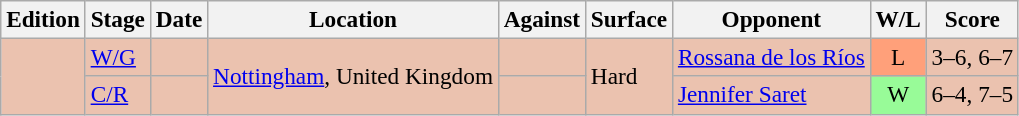<table class=wikitable style=font-size:97%>
<tr>
<th>Edition</th>
<th>Stage</th>
<th>Date</th>
<th>Location</th>
<th>Against</th>
<th>Surface</th>
<th>Opponent</th>
<th>W/L</th>
<th>Score</th>
</tr>
<tr bgcolor="#EBC2AF">
<td rowspan="2"></td>
<td rowspan="1"><a href='#'>W/G</a></td>
<td></td>
<td rowspan="2"><a href='#'>Nottingham</a>, United Kingdom</td>
<td> </td>
<td rowspan="2">Hard</td>
<td> <a href='#'>Rossana de los Ríos</a></td>
<td style="text-align:center; background:#ffa07a;">L</td>
<td>3–6, 6–7</td>
</tr>
<tr bgcolor="#EBC2AF">
<td rowspan="1"><a href='#'>C/R</a></td>
<td></td>
<td> </td>
<td> <a href='#'>Jennifer Saret</a></td>
<td style="text-align:center; background:#98fb98;">W</td>
<td>6–4, 7–5</td>
</tr>
</table>
